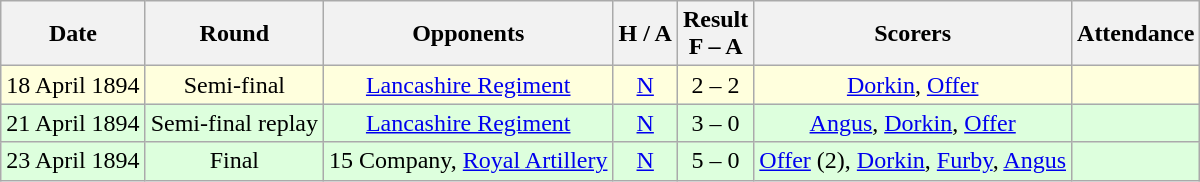<table class="wikitable" style="text-align:center">
<tr>
<th>Date</th>
<th>Round</th>
<th>Opponents</th>
<th>H / A</th>
<th>Result<br>F – A</th>
<th>Scorers</th>
<th>Attendance</th>
</tr>
<tr bgcolor="#ffffdd">
<td>18 April 1894</td>
<td>Semi-final</td>
<td><a href='#'>Lancashire Regiment</a></td>
<td><a href='#'>N</a></td>
<td>2 – 2</td>
<td><a href='#'>Dorkin</a>, <a href='#'>Offer</a></td>
<td></td>
</tr>
<tr bgcolor="#ddffdd">
<td>21 April 1894</td>
<td>Semi-final replay</td>
<td><a href='#'>Lancashire Regiment</a></td>
<td><a href='#'>N</a></td>
<td>3 – 0</td>
<td><a href='#'>Angus</a>, <a href='#'>Dorkin</a>, <a href='#'>Offer</a></td>
<td></td>
</tr>
<tr bgcolor="#ddffdd">
<td>23 April 1894</td>
<td>Final</td>
<td>15 Company, <a href='#'>Royal Artillery</a></td>
<td><a href='#'>N</a></td>
<td>5 – 0</td>
<td><a href='#'>Offer</a> (2), <a href='#'>Dorkin</a>, <a href='#'>Furby</a>, <a href='#'>Angus</a></td>
<td></td>
</tr>
</table>
